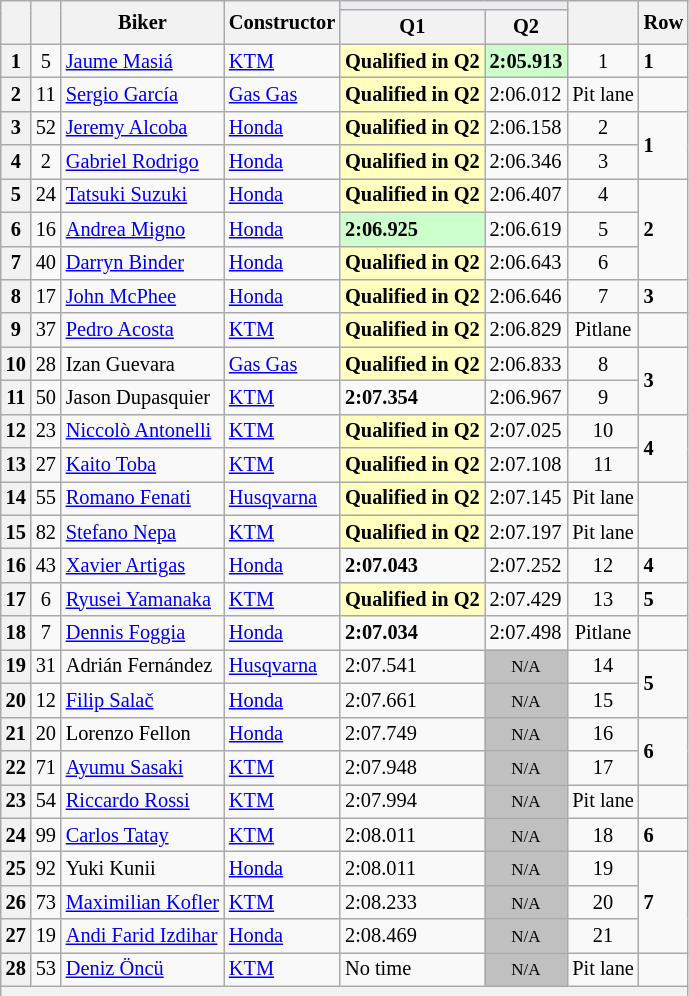<table class="wikitable sortable" style="font-size: 85%;">
<tr>
<th rowspan="2"></th>
<th rowspan="2"></th>
<th rowspan="2">Biker</th>
<th rowspan="2">Constructor</th>
<th colspan="2" style="background:#eaecf0; text-align:center;"></th>
<th rowspan="2"></th>
<th rowspan="2">Row</th>
</tr>
<tr>
<th scope="col">Q1</th>
<th scope="col">Q2</th>
</tr>
<tr>
<th scope="row">1</th>
<td align="center">5</td>
<td> <a href='#'>Jaume Masiá</a></td>
<td><a href='#'>KTM</a></td>
<td style="background:#ffffbf;"><strong>Qualified in Q2</strong></td>
<td style="background:#ccffcc;"><strong>2:05.913</strong></td>
<td align="center">1</td>
<td><strong>1</strong></td>
</tr>
<tr>
<th scope="row">2</th>
<td align="center">11</td>
<td> <a href='#'>Sergio García</a></td>
<td><a href='#'>Gas Gas</a></td>
<td style="background:#ffffbf;"><strong>Qualified in Q2</strong></td>
<td>2:06.012</td>
<td align="center">Pit lane</td>
<td></td>
</tr>
<tr>
<th scope="row">3</th>
<td align="center">52</td>
<td> <a href='#'>Jeremy Alcoba</a></td>
<td><a href='#'>Honda</a></td>
<td style="background:#ffffbf;"><strong>Qualified in Q2</strong></td>
<td>2:06.158</td>
<td align="center">2</td>
<td rowspan="2"><strong>1</strong></td>
</tr>
<tr>
<th scope="row">4</th>
<td align="center">2</td>
<td> <a href='#'>Gabriel Rodrigo</a></td>
<td><a href='#'>Honda</a></td>
<td style="background:#ffffbf;"><strong>Qualified in Q2</strong></td>
<td>2:06.346</td>
<td align="center">3</td>
</tr>
<tr>
<th scope="row">5</th>
<td align="center">24</td>
<td> <a href='#'>Tatsuki Suzuki</a></td>
<td><a href='#'>Honda</a></td>
<td style="background:#ffffbf;"><strong>Qualified in Q2</strong></td>
<td>2:06.407</td>
<td align="center">4</td>
<td rowspan="3"><strong>2</strong></td>
</tr>
<tr>
<th scope="row">6</th>
<td align="center">16</td>
<td> <a href='#'>Andrea Migno</a></td>
<td><a href='#'>Honda</a></td>
<td style="background:#ccffcc;"><strong>2:06.925</strong></td>
<td>2:06.619</td>
<td align="center">5</td>
</tr>
<tr>
<th scope="row">7</th>
<td align="center">40</td>
<td> <a href='#'>Darryn Binder</a></td>
<td><a href='#'>Honda</a></td>
<td style="background:#ffffbf;"><strong>Qualified in Q2</strong></td>
<td>2:06.643</td>
<td align="center">6</td>
</tr>
<tr>
<th scope="row">8</th>
<td align="center">17</td>
<td> <a href='#'>John McPhee</a></td>
<td><a href='#'>Honda</a></td>
<td style="background:#ffffbf;"><strong>Qualified in Q2</strong></td>
<td>2:06.646</td>
<td align="center">7</td>
<td><strong>3</strong></td>
</tr>
<tr>
<th scope="row">9</th>
<td align="center">37</td>
<td> <a href='#'>Pedro Acosta</a></td>
<td><a href='#'>KTM</a></td>
<td style="background:#ffffbf;"><strong>Qualified in Q2</strong></td>
<td>2:06.829</td>
<td align="center">Pitlane</td>
<td></td>
</tr>
<tr>
<th scope="row">10</th>
<td align="center">28</td>
<td> Izan Guevara</td>
<td><a href='#'>Gas Gas</a></td>
<td style="background:#ffffbf;"><strong>Qualified in Q2</strong></td>
<td>2:06.833</td>
<td align="center">8</td>
<td rowspan="2"><strong>3</strong></td>
</tr>
<tr>
<th scope="row">11</th>
<td align="center">50</td>
<td> Jason Dupasquier</td>
<td><a href='#'>KTM</a></td>
<td><strong>2:07.354</strong></td>
<td>2:06.967</td>
<td align="center">9</td>
</tr>
<tr>
<th scope="row">12</th>
<td align="center">23</td>
<td> <a href='#'>Niccolò Antonelli</a></td>
<td><a href='#'>KTM</a></td>
<td style="background:#ffffbf;"><strong>Qualified in Q2</strong></td>
<td>2:07.025</td>
<td align="center">10</td>
<td rowspan="2"><strong>4</strong></td>
</tr>
<tr>
<th scope="row">13</th>
<td align="center">27</td>
<td> <a href='#'>Kaito Toba</a></td>
<td><a href='#'>KTM</a></td>
<td style="background:#ffffbf;"><strong>Qualified in Q2</strong></td>
<td>2:07.108</td>
<td align="center">11</td>
</tr>
<tr>
<th scope="row">14</th>
<td align="center">55</td>
<td> <a href='#'>Romano Fenati</a></td>
<td><a href='#'>Husqvarna</a></td>
<td style="background:#ffffbf;"><strong>Qualified in Q2</strong></td>
<td>2:07.145</td>
<td align="center">Pit lane</td>
<td rowspan="2"></td>
</tr>
<tr>
<th scope="row">15</th>
<td align="center">82</td>
<td> <a href='#'>Stefano Nepa</a></td>
<td><a href='#'>KTM</a></td>
<td style="background:#ffffbf;"><strong>Qualified in Q2</strong></td>
<td>2:07.197</td>
<td align="center">Pit lane</td>
</tr>
<tr>
<th scope="row">16</th>
<td align="center">43</td>
<td> <a href='#'>Xavier Artigas</a></td>
<td><a href='#'>Honda</a></td>
<td><strong>2:07.043</strong></td>
<td>2:07.252</td>
<td align="center">12</td>
<td><strong>4</strong></td>
</tr>
<tr>
<th scope="row">17</th>
<td align="center">6</td>
<td> <a href='#'>Ryusei Yamanaka</a></td>
<td><a href='#'>KTM</a></td>
<td style="background:#ffffbf;"><strong>Qualified in Q2</strong></td>
<td>2:07.429</td>
<td align="center">13</td>
<td><strong>5</strong></td>
</tr>
<tr>
<th scope="row">18</th>
<td align="center">7</td>
<td> <a href='#'>Dennis Foggia</a></td>
<td><a href='#'>Honda</a></td>
<td><strong>2:07.034</strong></td>
<td>2:07.498</td>
<td align="center">Pitlane</td>
<td></td>
</tr>
<tr>
<th scope="row">19</th>
<td align="center">31</td>
<td> Adrián Fernández</td>
<td><a href='#'>Husqvarna</a></td>
<td>2:07.541</td>
<td style="background: silver" align="center" data-sort-value="19"><small>N/A</small></td>
<td align="center">14</td>
<td rowspan="2"><strong>5</strong></td>
</tr>
<tr>
<th scope="row">20</th>
<td align="center">12</td>
<td> <a href='#'>Filip Salač</a></td>
<td><a href='#'>Honda</a></td>
<td>2:07.661</td>
<td style="background: silver" align="center" data-sort-value="20"><small>N/A</small></td>
<td align="center">15</td>
</tr>
<tr>
<th scope="row">21</th>
<td align="center">20</td>
<td> Lorenzo Fellon</td>
<td><a href='#'>Honda</a></td>
<td>2:07.749</td>
<td style="background: silver" align="center" data-sort-value="21"><small>N/A</small></td>
<td align="center">16</td>
<td rowspan="2"><strong>6</strong></td>
</tr>
<tr>
<th scope="row">22</th>
<td align="center">71</td>
<td> <a href='#'>Ayumu Sasaki</a></td>
<td><a href='#'>KTM</a></td>
<td>2:07.948</td>
<td style="background: silver" align="center" data-sort-value="22"><small>N/A</small></td>
<td align="center">17</td>
</tr>
<tr>
<th scope="row">23</th>
<td align="center">54</td>
<td> <a href='#'>Riccardo Rossi</a></td>
<td><a href='#'>KTM</a></td>
<td>2:07.994</td>
<td style="background: silver" align="center" data-sort-value="23"><small>N/A</small></td>
<td align="center">Pit lane</td>
<td></td>
</tr>
<tr>
<th scope="row">24</th>
<td align="center">99</td>
<td> <a href='#'>Carlos Tatay</a></td>
<td><a href='#'>KTM</a></td>
<td>2:08.011</td>
<td style="background: silver" align="center" data-sort-value="24"><small>N/A</small></td>
<td align="center">18</td>
<td><strong>6</strong></td>
</tr>
<tr>
<th scope="row">25</th>
<td align="center">92</td>
<td> Yuki Kunii</td>
<td><a href='#'>Honda</a></td>
<td>2:08.011</td>
<td style="background: silver" align="center" data-sort-value="25"><small>N/A</small></td>
<td align="center">19</td>
<td rowspan="3"><strong>7</strong></td>
</tr>
<tr>
<th scope="row">26</th>
<td align="center">73</td>
<td> <a href='#'>Maximilian Kofler</a></td>
<td><a href='#'>KTM</a></td>
<td>2:08.233</td>
<td style="background: silver" align="center" data-sort-value="26"><small>N/A</small></td>
<td align="center">20</td>
</tr>
<tr>
<th scope="row">27</th>
<td align="center">19</td>
<td> <a href='#'>Andi Farid Izdihar</a></td>
<td><a href='#'>Honda</a></td>
<td>2:08.469</td>
<td style="background: silver" align="center" data-sort-value="27"><small>N/A</small></td>
<td align="center">21</td>
</tr>
<tr>
<th scope="row">28</th>
<td align="center">53</td>
<td> <a href='#'>Deniz Öncü</a></td>
<td><a href='#'>KTM</a></td>
<td>No time</td>
<td style="background: silver" align="center" data-sort-value="28"><small>N/A</small></td>
<td align="center">Pit lane</td>
<td></td>
</tr>
<tr>
<th colspan=9></th>
</tr>
<tr>
</tr>
</table>
